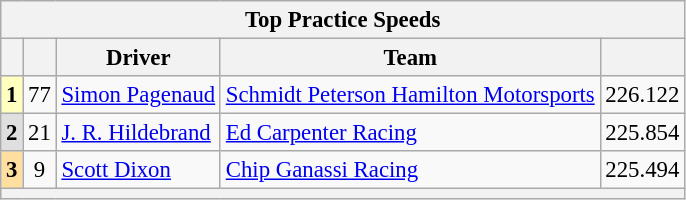<table class="wikitable" style="font-size:95%;">
<tr>
<th colspan=9>Top Practice Speeds</th>
</tr>
<tr>
<th></th>
<th></th>
<th>Driver</th>
<th>Team</th>
<th></th>
</tr>
<tr>
<td align=center style="background:#FFFFBF;"><strong>1</strong></td>
<td align=center>77</td>
<td> <a href='#'>Simon Pagenaud</a></td>
<td><a href='#'>Schmidt Peterson Hamilton Motorsports</a></td>
<td align=center>226.122</td>
</tr>
<tr>
<td align=center style="background:#DFDFDF;"><strong>2</strong></td>
<td align=center>21</td>
<td> <a href='#'>J. R. Hildebrand</a></td>
<td><a href='#'>Ed Carpenter Racing</a></td>
<td align=center>225.854</td>
</tr>
<tr>
<td align=center style="background:#FFDF9F;"><strong>3</strong></td>
<td align=center>9</td>
<td> <a href='#'>Scott Dixon</a></td>
<td><a href='#'>Chip Ganassi Racing</a></td>
<td align=center>225.494</td>
</tr>
<tr>
<th colspan=9></th>
</tr>
</table>
